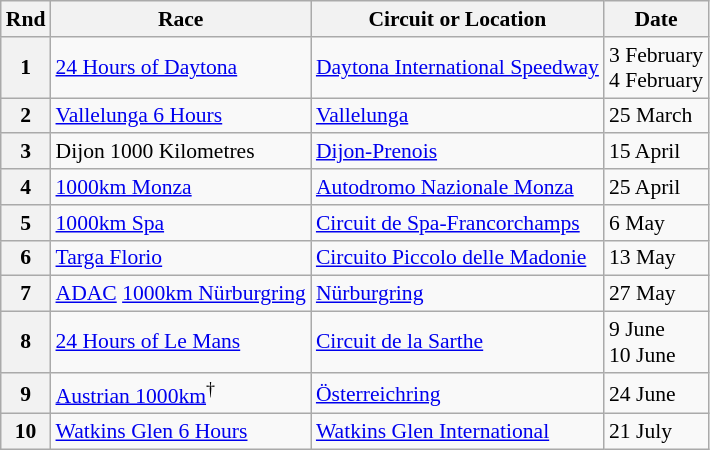<table class="wikitable" style="font-size: 90%;">
<tr>
<th>Rnd</th>
<th>Race</th>
<th>Circuit or Location</th>
<th>Date</th>
</tr>
<tr>
<th>1</th>
<td> <a href='#'>24 Hours of Daytona</a></td>
<td><a href='#'>Daytona International Speedway</a></td>
<td>3 February<br>4 February</td>
</tr>
<tr>
<th>2</th>
<td> <a href='#'>Vallelunga 6 Hours</a></td>
<td><a href='#'>Vallelunga</a></td>
<td>25 March</td>
</tr>
<tr>
<th>3</th>
<td> Dijon 1000 Kilometres</td>
<td><a href='#'>Dijon-Prenois</a></td>
<td>15 April</td>
</tr>
<tr>
<th>4</th>
<td> <a href='#'>1000km Monza</a></td>
<td><a href='#'>Autodromo Nazionale Monza</a></td>
<td>25 April</td>
</tr>
<tr>
<th>5</th>
<td> <a href='#'>1000km Spa</a></td>
<td><a href='#'>Circuit de Spa-Francorchamps</a></td>
<td>6 May</td>
</tr>
<tr>
<th>6</th>
<td> <a href='#'>Targa Florio</a></td>
<td><a href='#'>Circuito Piccolo delle Madonie</a></td>
<td>13 May</td>
</tr>
<tr>
<th>7</th>
<td> <a href='#'>ADAC</a> <a href='#'>1000km Nürburgring</a></td>
<td><a href='#'>Nürburgring</a></td>
<td>27 May</td>
</tr>
<tr>
<th>8</th>
<td> <a href='#'>24 Hours of Le Mans</a></td>
<td><a href='#'>Circuit de la Sarthe</a></td>
<td>9 June<br>10 June</td>
</tr>
<tr>
<th>9</th>
<td> <a href='#'>Austrian 1000km</a><sup>†</sup></td>
<td><a href='#'>Österreichring</a></td>
<td>24 June</td>
</tr>
<tr>
<th>10</th>
<td> <a href='#'>Watkins Glen 6 Hours</a></td>
<td><a href='#'>Watkins Glen International</a></td>
<td>21 July</td>
</tr>
</table>
